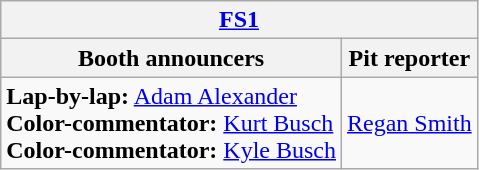<table class="wikitable">
<tr>
<th colspan="2"><a href='#'>FS1</a></th>
</tr>
<tr>
<th>Booth announcers</th>
<th>Pit reporter</th>
</tr>
<tr>
<td><strong>Lap-by-lap:</strong> <a href='#'>Adam Alexander</a><br><strong>Color-commentator:</strong> <a href='#'>Kurt Busch</a><br><strong>Color-commentator:</strong> <a href='#'>Kyle Busch</a></td>
<td><a href='#'>Regan Smith</a></td>
</tr>
</table>
